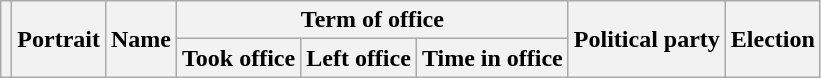<table class="wikitable" style="text-align:center;">
<tr>
<th rowspan=2></th>
<th rowspan=2>Portrait</th>
<th rowspan=2>Name<br></th>
<th colspan=3>Term of office</th>
<th rowspan=2>Political party</th>
<th rowspan=2>Election</th>
</tr>
<tr>
<th>Took office</th>
<th>Left office</th>
<th>Time in office<br>




</th>
</tr>
</table>
